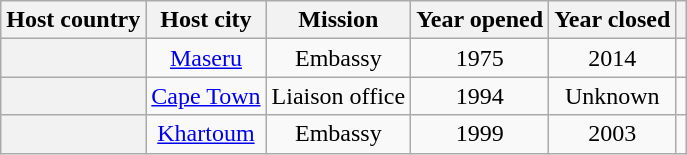<table class="wikitable plainrowheaders" style="text-align:center;">
<tr>
<th scope="col">Host country</th>
<th scope="col">Host city</th>
<th scope="col">Mission</th>
<th scope="col">Year opened</th>
<th scope="col">Year closed</th>
<th scope="col"></th>
</tr>
<tr>
<th scope="row"></th>
<td><a href='#'>Maseru</a></td>
<td>Embassy</td>
<td>1975</td>
<td>2014</td>
<td></td>
</tr>
<tr>
<th scope="row"></th>
<td><a href='#'>Cape Town</a></td>
<td>Liaison office</td>
<td>1994</td>
<td>Unknown</td>
<td></td>
</tr>
<tr>
<th scope="row"></th>
<td><a href='#'>Khartoum</a></td>
<td>Embassy</td>
<td>1999</td>
<td>2003</td>
<td></td>
</tr>
</table>
